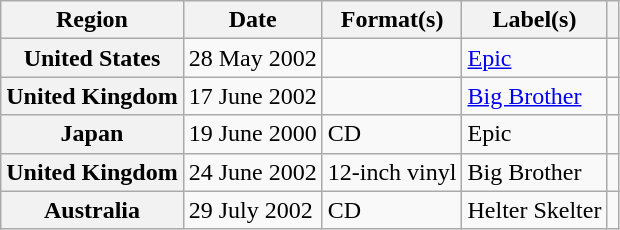<table class="wikitable plainrowheaders">
<tr>
<th scope="col">Region</th>
<th scope="col">Date</th>
<th scope="col">Format(s)</th>
<th scope="col">Label(s)</th>
<th scope="col"></th>
</tr>
<tr>
<th scope="row">United States</th>
<td>28 May 2002</td>
<td></td>
<td><a href='#'>Epic</a></td>
<td align="center"></td>
</tr>
<tr>
<th scope="row">United Kingdom</th>
<td>17 June 2002</td>
<td></td>
<td><a href='#'>Big Brother</a></td>
<td align="center"></td>
</tr>
<tr>
<th scope="row">Japan</th>
<td>19 June 2000</td>
<td>CD</td>
<td>Epic</td>
<td align="center"></td>
</tr>
<tr>
<th scope="row">United Kingdom</th>
<td>24 June 2002</td>
<td>12-inch vinyl</td>
<td>Big Brother</td>
<td align="center"></td>
</tr>
<tr>
<th scope="row">Australia</th>
<td>29 July 2002</td>
<td>CD</td>
<td>Helter Skelter</td>
<td align="center"></td>
</tr>
</table>
